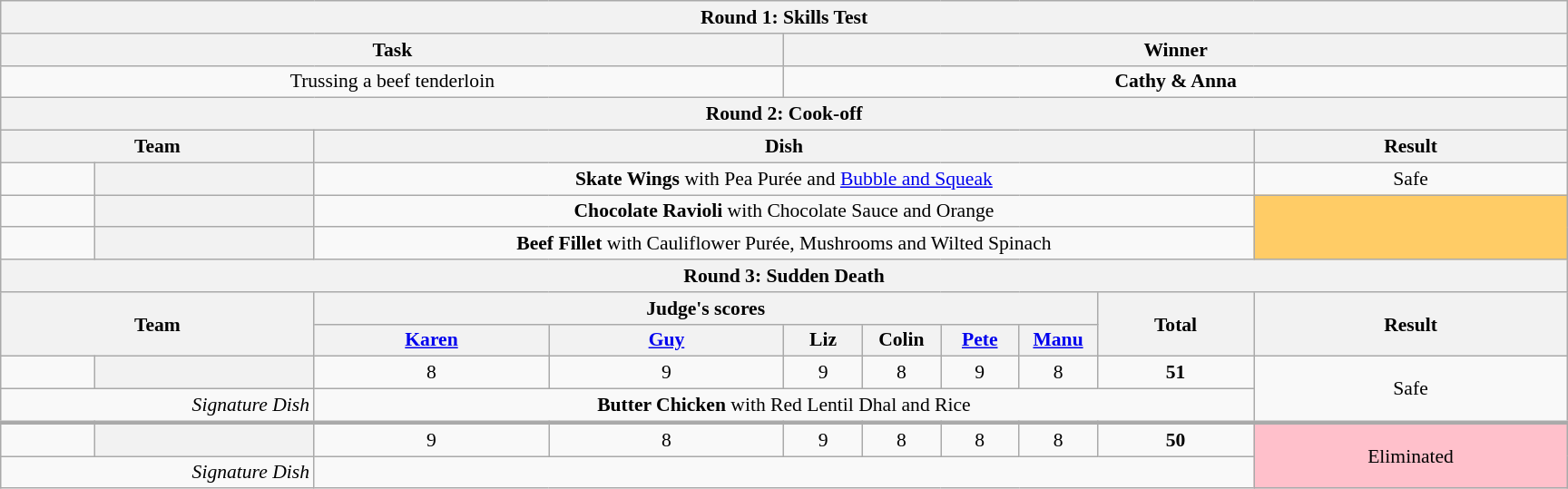<table class="wikitable plainrowheaders" style="margin:1em auto; text-align:center; font-size:90%; width:80em;">
<tr>
<th colspan="10" >Round 1: Skills Test</th>
</tr>
<tr>
<th colspan="4" style="width:50%;">Task</th>
<th colspan="6">Winner</th>
</tr>
<tr>
<td colspan="4">Trussing a beef tenderloin</td>
<td colspan="6"><strong>Cathy & Anna</strong></td>
</tr>
<tr>
<th colspan="10" >Round 2: Cook-off</th>
</tr>
<tr>
<th style="width:20%;" colspan="2">Team</th>
<th style="width:60%;" colspan="7">Dish</th>
<th style="width:20%;">Result</th>
</tr>
<tr>
<td></td>
<th></th>
<td colspan="7"><strong>Skate Wings</strong> with Pea Purée and <a href='#'>Bubble and Squeak</a></td>
<td>Safe</td>
</tr>
<tr>
<td></td>
<th style="width:14%"></th>
<td colspan="7"><strong>Chocolate Ravioli</strong> with Chocolate Sauce and Orange</td>
<td rowspan="2" style="background:#fc6;"></td>
</tr>
<tr>
<td></td>
<th></th>
<td colspan="7"><strong>Beef Fillet</strong> with Cauliflower Purée, Mushrooms and Wilted Spinach</td>
</tr>
<tr>
<th colspan="10" >Round 3: Sudden Death</th>
</tr>
<tr>
<th rowspan="2" style="width:20%;" colspan="2">Team</th>
<th colspan="6" style="width:50%;">Judge's scores</th>
<th rowspan="2" style="width:10%;">Total<br></th>
<th rowspan="2" style="width:20%;">Result</th>
</tr>
<tr>
<th style="width:50px;"><a href='#'>Karen</a></th>
<th style="width:50px;"><a href='#'>Guy</a></th>
<th style="width:50px;">Liz</th>
<th style="width:50px;">Colin</th>
<th style="width:50px;"><a href='#'>Pete</a></th>
<th style="width:50px;"><a href='#'>Manu</a></th>
</tr>
<tr>
<td></td>
<th style="width:14%;"></th>
<td>8</td>
<td>9</td>
<td>9</td>
<td>8</td>
<td>9</td>
<td>8</td>
<td><strong>51</strong></td>
<td rowspan="2">Safe</td>
</tr>
<tr>
<td colspan="2" style="text-align:right"><em>Signature Dish</em></td>
<td colspan="7"><strong>Butter Chicken</strong> with Red Lentil Dhal and Rice</td>
</tr>
<tr style="border-top:3px solid #aaa;">
<td></td>
<th style="width:14%;"></th>
<td>9</td>
<td>8</td>
<td>9</td>
<td>8</td>
<td>8</td>
<td>8</td>
<td><strong>50</strong></td>
<td rowspan="2" style=background:pink>Eliminated</td>
</tr>
<tr>
<td colspan="2" style="text-align:right"><em>Signature Dish</em></td>
<td colspan="7"></td>
</tr>
</table>
